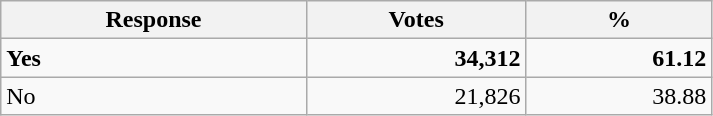<table style="width:475px;" class="wikitable">
<tr>
<th align="center">Response</th>
<th align="center">Votes</th>
<th align="center">%</th>
</tr>
<tr>
<td align="left"><strong>Yes</strong></td>
<td align="right"><strong>34,312</strong></td>
<td align="right"><strong>61.12</strong></td>
</tr>
<tr>
<td align="left">No</td>
<td align="right">21,826</td>
<td align="right">38.88</td>
</tr>
</table>
